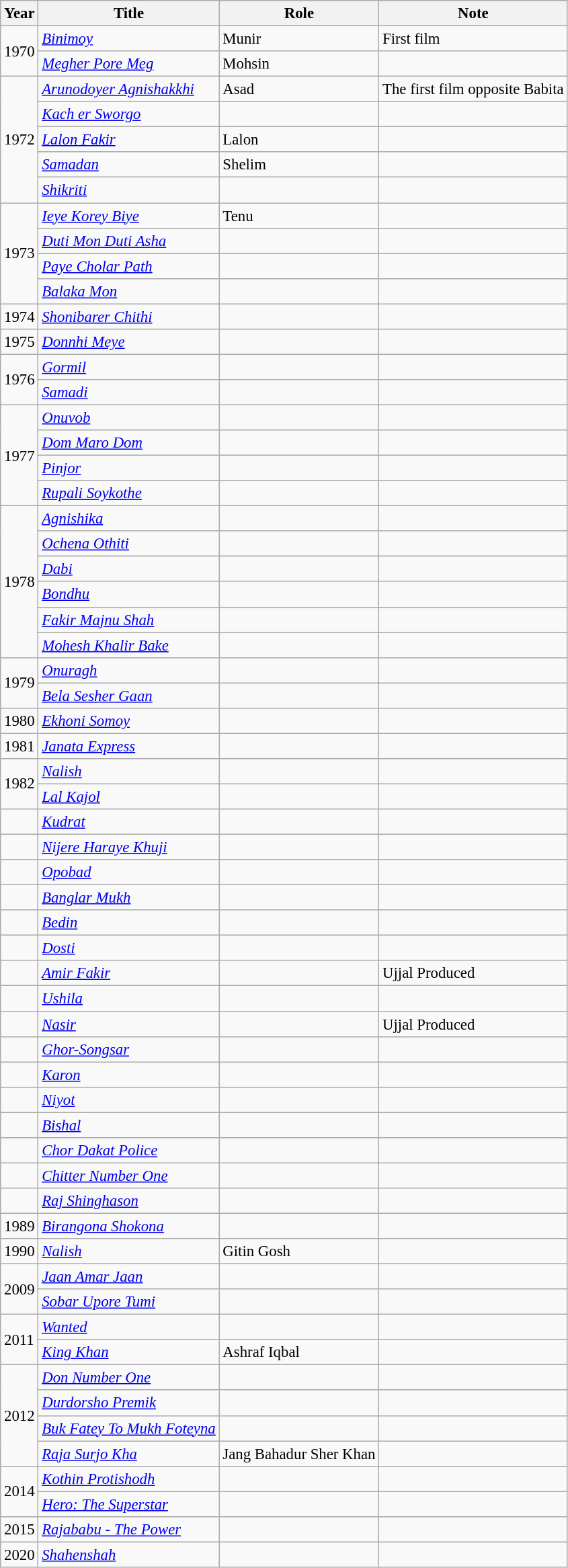<table class="wikitable" style="font-size: 95%;">
<tr>
<th>Year</th>
<th>Title</th>
<th>Role</th>
<th>Note</th>
</tr>
<tr>
<td rowspan="2">1970</td>
<td><em><a href='#'>Binimoy</a></em></td>
<td>Munir</td>
<td>First film</td>
</tr>
<tr>
<td><em> <a href='#'>Megher Pore Meg</a></em></td>
<td>Mohsin</td>
<td></td>
</tr>
<tr>
<td rowspan="5">1972</td>
<td><em><a href='#'>Arunodoyer Agnishakkhi</a></em></td>
<td>Asad</td>
<td>The first film opposite Babita</td>
</tr>
<tr>
<td><em><a href='#'>Kach er Sworgo</a></em></td>
<td></td>
<td></td>
</tr>
<tr>
<td><em><a href='#'>Lalon Fakir</a></em></td>
<td>Lalon</td>
<td></td>
</tr>
<tr>
<td><em><a href='#'>Samadan</a></em></td>
<td>Shelim</td>
<td></td>
</tr>
<tr>
<td><em><a href='#'>Shikriti</a></em></td>
<td></td>
<td></td>
</tr>
<tr>
<td rowspan="4">1973</td>
<td><em><a href='#'>Ieye Korey Biye</a></em></td>
<td>Tenu</td>
<td></td>
</tr>
<tr>
<td><em><a href='#'>Duti Mon Duti Asha</a></em></td>
<td></td>
<td></td>
</tr>
<tr>
<td><em><a href='#'>Paye Cholar Path</a></em></td>
<td></td>
<td></td>
</tr>
<tr>
<td><em><a href='#'>Balaka Mon</a></em></td>
<td></td>
<td></td>
</tr>
<tr>
<td>1974</td>
<td><em><a href='#'>Shonibarer Chithi</a></em></td>
<td></td>
<td></td>
</tr>
<tr>
<td>1975</td>
<td><em><a href='#'>Donnhi Meye</a></em></td>
<td></td>
<td></td>
</tr>
<tr>
<td rowspan="2">1976</td>
<td><em><a href='#'>Gormil</a></em></td>
<td></td>
<td></td>
</tr>
<tr>
<td><em><a href='#'>Samadi</a></em></td>
<td></td>
<td></td>
</tr>
<tr>
<td rowspan="4">1977</td>
<td><em><a href='#'>Onuvob</a></em></td>
<td></td>
<td></td>
</tr>
<tr>
<td><em><a href='#'>Dom Maro Dom</a></em></td>
<td></td>
<td></td>
</tr>
<tr>
<td><em><a href='#'>Pinjor</a></em></td>
<td></td>
<td></td>
</tr>
<tr>
<td><em><a href='#'>Rupali Soykothe</a></em></td>
<td></td>
<td></td>
</tr>
<tr>
<td rowspan="6">1978</td>
<td><em><a href='#'>Agnishika</a></em></td>
<td></td>
<td></td>
</tr>
<tr>
<td><em><a href='#'>Ochena Othiti</a></em></td>
<td></td>
<td></td>
</tr>
<tr>
<td><em><a href='#'>Dabi</a></em></td>
<td></td>
<td></td>
</tr>
<tr>
<td><em><a href='#'>Bondhu</a></em></td>
<td></td>
<td></td>
</tr>
<tr>
<td><em><a href='#'>Fakir Majnu Shah</a></em></td>
<td></td>
<td></td>
</tr>
<tr>
<td><em><a href='#'>Mohesh Khalir Bake</a></em></td>
<td></td>
<td></td>
</tr>
<tr>
<td rowspan="2">1979</td>
<td><em><a href='#'>Onuragh</a></em></td>
<td></td>
<td></td>
</tr>
<tr>
<td><em><a href='#'>Bela Sesher Gaan</a></em></td>
<td></td>
<td></td>
</tr>
<tr>
<td>1980</td>
<td><em><a href='#'>Ekhoni Somoy</a></em></td>
<td></td>
<td></td>
</tr>
<tr>
<td>1981</td>
<td><em><a href='#'>Janata Express</a></em></td>
<td></td>
<td></td>
</tr>
<tr>
<td rowspan="2">1982</td>
<td><em><a href='#'>Nalish</a></em></td>
<td></td>
<td></td>
</tr>
<tr>
<td><em><a href='#'>Lal Kajol</a></em></td>
<td></td>
<td></td>
</tr>
<tr>
<td></td>
<td><em><a href='#'>Kudrat</a></em></td>
<td></td>
<td></td>
</tr>
<tr>
<td></td>
<td><em><a href='#'>Nijere Haraye Khuji</a></em></td>
<td></td>
<td></td>
</tr>
<tr>
<td></td>
<td><em><a href='#'>Opobad</a></em></td>
<td></td>
<td></td>
</tr>
<tr>
<td></td>
<td><em><a href='#'>Banglar Mukh</a></em></td>
<td></td>
<td></td>
</tr>
<tr>
<td></td>
<td><em><a href='#'>Bedin</a></em></td>
<td></td>
<td></td>
</tr>
<tr>
<td></td>
<td><em><a href='#'>Dosti</a></em></td>
<td></td>
<td></td>
</tr>
<tr>
<td></td>
<td><em><a href='#'>Amir Fakir</a></em></td>
<td></td>
<td>Ujjal Produced</td>
</tr>
<tr>
<td></td>
<td><em><a href='#'>Ushila</a></em></td>
<td></td>
<td></td>
</tr>
<tr>
<td></td>
<td><em><a href='#'>Nasir</a></em></td>
<td></td>
<td>Ujjal Produced</td>
</tr>
<tr>
<td></td>
<td><em><a href='#'>Ghor-Songsar</a></em></td>
<td></td>
<td></td>
</tr>
<tr>
<td></td>
<td><em><a href='#'>Karon</a></em></td>
<td></td>
<td></td>
</tr>
<tr>
<td></td>
<td><em><a href='#'>Niyot</a></em></td>
<td></td>
<td></td>
</tr>
<tr>
<td></td>
<td><em><a href='#'>Bishal</a></em></td>
<td></td>
<td></td>
</tr>
<tr>
<td></td>
<td><em><a href='#'>Chor Dakat Police</a></em></td>
<td></td>
<td></td>
</tr>
<tr>
<td></td>
<td><em><a href='#'>Chitter Number One</a></em></td>
<td></td>
<td></td>
</tr>
<tr>
<td></td>
<td><em><a href='#'>Raj Shinghason</a></em></td>
<td></td>
<td></td>
</tr>
<tr>
<td>1989</td>
<td><em><a href='#'>Birangona Shokona</a></em></td>
<td></td>
<td></td>
</tr>
<tr>
<td>1990</td>
<td><em><a href='#'>Nalish</a></em></td>
<td>Gitin Gosh</td>
<td></td>
</tr>
<tr>
<td rowspan="2">2009</td>
<td><em><a href='#'>Jaan Amar Jaan</a></em></td>
<td></td>
<td></td>
</tr>
<tr>
<td><em><a href='#'>Sobar Upore Tumi</a></em></td>
<td></td>
<td></td>
</tr>
<tr>
<td rowspan="2">2011</td>
<td><em><a href='#'>Wanted</a></em></td>
<td></td>
<td></td>
</tr>
<tr>
<td><em><a href='#'>King Khan</a></em></td>
<td>Ashraf Iqbal</td>
<td></td>
</tr>
<tr>
<td rowspan="4">2012</td>
<td><em><a href='#'>Don Number One</a></em></td>
<td></td>
<td></td>
</tr>
<tr>
<td><em><a href='#'>Durdorsho Premik</a></em></td>
<td></td>
<td></td>
</tr>
<tr>
<td><em><a href='#'>Buk Fatey To Mukh Foteyna</a></em></td>
<td></td>
<td></td>
</tr>
<tr>
<td><em><a href='#'>Raja Surjo Kha</a></em></td>
<td>Jang Bahadur Sher Khan</td>
<td></td>
</tr>
<tr>
<td rowspan="2">2014</td>
<td><em><a href='#'>Kothin Protishodh</a></em></td>
<td></td>
<td></td>
</tr>
<tr>
<td><em><a href='#'>Hero: The Superstar</a></em></td>
<td></td>
<td></td>
</tr>
<tr>
<td>2015</td>
<td><em><a href='#'>Rajababu - The Power</a></em></td>
<td></td>
<td></td>
</tr>
<tr>
<td>2020</td>
<td><em><a href='#'>Shahenshah</a></em></td>
<td></td>
<td></td>
</tr>
</table>
